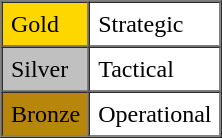<table align="right" border="1" cellpadding="5" cellspacing="0">
<tr>
<td style="background:gold;">Gold</td>
<td>Strategic</td>
</tr>
<tr>
<td style="background:silver;">Silver</td>
<td>Tactical</td>
</tr>
<tr>
<td style="background: #b8860b;">Bronze</td>
<td>Operational</td>
</tr>
</table>
